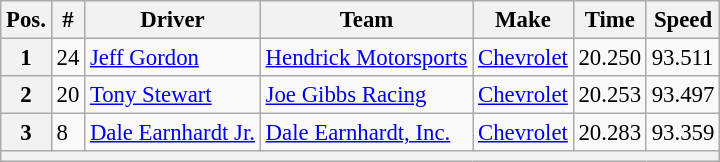<table class="wikitable" style="font-size:95%">
<tr>
<th>Pos.</th>
<th>#</th>
<th>Driver</th>
<th>Team</th>
<th>Make</th>
<th>Time</th>
<th>Speed</th>
</tr>
<tr>
<th>1</th>
<td>24</td>
<td><a href='#'>Jeff Gordon</a></td>
<td><a href='#'>Hendrick Motorsports</a></td>
<td><a href='#'>Chevrolet</a></td>
<td>20.250</td>
<td>93.511</td>
</tr>
<tr>
<th>2</th>
<td>20</td>
<td><a href='#'>Tony Stewart</a></td>
<td><a href='#'>Joe Gibbs Racing</a></td>
<td><a href='#'>Chevrolet</a></td>
<td>20.253</td>
<td>93.497</td>
</tr>
<tr>
<th>3</th>
<td>8</td>
<td><a href='#'>Dale Earnhardt Jr.</a></td>
<td><a href='#'>Dale Earnhardt, Inc.</a></td>
<td><a href='#'>Chevrolet</a></td>
<td>20.283</td>
<td>93.359</td>
</tr>
<tr>
<th colspan="7"></th>
</tr>
</table>
